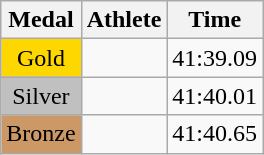<table class="wikitable">
<tr>
<th>Medal</th>
<th>Athlete</th>
<th>Time</th>
</tr>
<tr>
<td style="text-align:center;background-color:gold;">Gold</td>
<td></td>
<td>41:39.09</td>
</tr>
<tr>
<td style="text-align:center;background-color:silver;">Silver</td>
<td></td>
<td>41:40.01</td>
</tr>
<tr>
<td style="text-align:center;background-color:#CC9966;">Bronze</td>
<td></td>
<td>41:40.65</td>
</tr>
</table>
